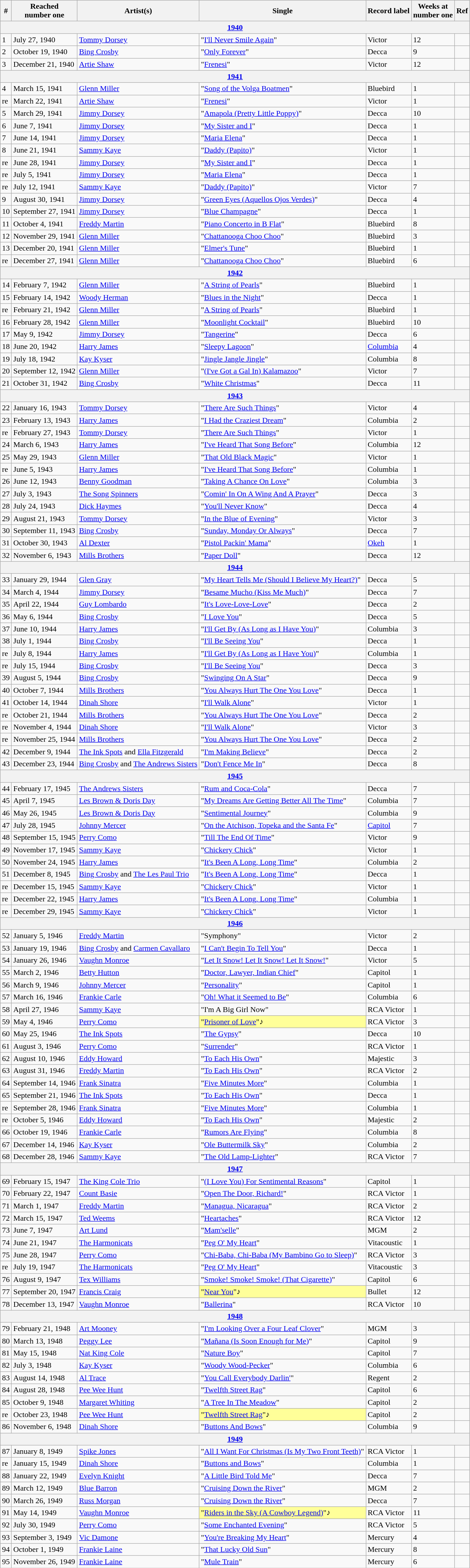<table class="wikitable plainrowheaders sortable">
<tr>
<th>#</th>
<th><span></span>Reached<br>number one</th>
<th>Artist(s)</th>
<th>Single</th>
<th>Record label</th>
<th>Weeks at<br>number one</th>
<th>Ref</th>
</tr>
<tr>
<th colspan="7"><span></span><a href='#'>1940</a></th>
</tr>
<tr>
<td>1</td>
<td>July 27, 1940</td>
<td><a href='#'>Tommy Dorsey</a></td>
<td>"<a href='#'>I'll Never Smile Again</a>"</td>
<td><div>Victor</div></td>
<td><div>12</div></td>
<td></td>
</tr>
<tr>
<td>2</td>
<td>October 19, 1940</td>
<td><a href='#'>Bing Crosby</a></td>
<td>"<a href='#'>Only Forever</a>"</td>
<td><div>Decca</div></td>
<td><div>9</div></td>
<td></td>
</tr>
<tr>
<td>3</td>
<td>December 21, 1940</td>
<td><a href='#'>Artie Shaw</a></td>
<td>"<a href='#'>Frenesi</a>"</td>
<td><div>Victor</div></td>
<td><div>12</div></td>
<td></td>
</tr>
<tr class="unsortable">
<th colspan="7"><span></span><a href='#'>1941</a></th>
</tr>
<tr>
<td>4</td>
<td>March 15, 1941</td>
<td><a href='#'>Glenn Miller</a></td>
<td>"<a href='#'>Song of the Volga Boatmen</a>"</td>
<td><div>Bluebird</div></td>
<td><div>1</div></td>
<td></td>
</tr>
<tr>
<td>re</td>
<td>March 22, 1941</td>
<td><a href='#'>Artie Shaw</a></td>
<td>"<a href='#'>Frenesi</a>"</td>
<td><div>Victor</div></td>
<td><div>1</div></td>
<td></td>
</tr>
<tr>
<td>5</td>
<td>March 29, 1941</td>
<td><a href='#'>Jimmy Dorsey</a></td>
<td>"<a href='#'>Amapola (Pretty Little Poppy)</a>"</td>
<td><div>Decca</div></td>
<td><div>10</div></td>
<td></td>
</tr>
<tr>
<td>6</td>
<td>June 7, 1941</td>
<td><a href='#'>Jimmy Dorsey</a></td>
<td>"<a href='#'>My Sister and I</a>"</td>
<td><div>Decca</div></td>
<td><div>1</div></td>
<td></td>
</tr>
<tr>
<td>7</td>
<td>June 14, 1941</td>
<td><a href='#'>Jimmy Dorsey</a></td>
<td>"<a href='#'>Maria Elena</a>"</td>
<td><div>Decca</div></td>
<td><div>1</div></td>
<td></td>
</tr>
<tr>
<td>8</td>
<td>June 21, 1941</td>
<td><a href='#'>Sammy Kaye</a></td>
<td>"<a href='#'>Daddy (Papito)</a>"</td>
<td><div>Victor</div></td>
<td><div>1</div></td>
<td></td>
</tr>
<tr>
<td>re</td>
<td>June 28, 1941</td>
<td><a href='#'>Jimmy Dorsey</a></td>
<td>"<a href='#'>My Sister and I</a>"</td>
<td><div>Decca</div></td>
<td><div>1</div></td>
<td></td>
</tr>
<tr>
<td>re</td>
<td>July 5, 1941</td>
<td><a href='#'>Jimmy Dorsey</a></td>
<td>"<a href='#'>Maria Elena</a>"</td>
<td><div>Decca</div></td>
<td><div>1</div></td>
<td></td>
</tr>
<tr>
<td>re</td>
<td>July 12, 1941</td>
<td><a href='#'>Sammy Kaye</a></td>
<td>"<a href='#'>Daddy (Papito)</a>"</td>
<td><div>Victor</div></td>
<td><div>7</div></td>
<td></td>
</tr>
<tr>
<td>9</td>
<td>August 30, 1941</td>
<td><a href='#'>Jimmy Dorsey</a></td>
<td>"<a href='#'>Green Eyes (Aquellos Ojos Verdes)</a>"</td>
<td><div>Decca</div></td>
<td><div>4</div></td>
<td></td>
</tr>
<tr>
<td>10</td>
<td>September 27, 1941</td>
<td><a href='#'>Jimmy Dorsey</a></td>
<td>"<a href='#'>Blue Champagne</a>"</td>
<td><div>Decca</div></td>
<td><div>1</div></td>
<td></td>
</tr>
<tr>
<td>11</td>
<td>October 4, 1941</td>
<td><a href='#'>Freddy Martin</a></td>
<td>"<a href='#'>Piano Concerto in B Flat</a>"</td>
<td><div>Bluebird</div></td>
<td><div>8</div></td>
<td></td>
</tr>
<tr>
<td>12</td>
<td>November 29, 1941</td>
<td><a href='#'>Glenn Miller</a></td>
<td>"<a href='#'>Chattanooga Choo Choo</a>"</td>
<td><div>Bluebird</div></td>
<td><div>3</div></td>
<td></td>
</tr>
<tr>
<td>13</td>
<td>December 20, 1941</td>
<td><a href='#'>Glenn Miller</a></td>
<td>"<a href='#'>Elmer's Tune</a>"</td>
<td><div>Bluebird</div></td>
<td><div>1</div></td>
<td></td>
</tr>
<tr>
<td>re</td>
<td>December 27, 1941</td>
<td><a href='#'>Glenn Miller</a></td>
<td>"<a href='#'>Chattanooga Choo Choo</a>"</td>
<td><div>Bluebird</div></td>
<td><div>6</div></td>
<td></td>
</tr>
<tr class="unsortable">
<th colspan="7"><span></span><a href='#'>1942</a></th>
</tr>
<tr>
<td>14</td>
<td>February 7, 1942</td>
<td><a href='#'>Glenn Miller</a></td>
<td>"<a href='#'>A String of Pearls</a>"</td>
<td><div>Bluebird</div></td>
<td><div>1</div></td>
<td></td>
</tr>
<tr>
<td>15</td>
<td>February 14, 1942</td>
<td><a href='#'>Woody Herman</a></td>
<td>"<a href='#'>Blues in the Night</a>"</td>
<td><div>Decca</div></td>
<td><div>1</div></td>
<td></td>
</tr>
<tr>
<td>re</td>
<td>February 21, 1942</td>
<td><a href='#'>Glenn Miller</a></td>
<td>"<a href='#'>A String of Pearls</a>"</td>
<td><div>Bluebird</div></td>
<td><div>1</div></td>
<td></td>
</tr>
<tr>
<td>16</td>
<td>February 28, 1942</td>
<td><a href='#'>Glenn Miller</a></td>
<td>"<a href='#'>Moonlight Cocktail</a>"</td>
<td><div>Bluebird</div></td>
<td><div>10</div></td>
<td></td>
</tr>
<tr>
<td>17</td>
<td>May 9, 1942</td>
<td><a href='#'>Jimmy Dorsey</a></td>
<td>"<a href='#'>Tangerine</a>"</td>
<td><div>Decca</div></td>
<td><div>6</div></td>
<td></td>
</tr>
<tr>
<td>18</td>
<td>June 20, 1942</td>
<td><a href='#'>Harry James</a></td>
<td>"<a href='#'>Sleepy Lagoon</a>"</td>
<td><div><a href='#'>Columbia</a></div></td>
<td><div>4</div></td>
<td></td>
</tr>
<tr>
<td>19</td>
<td>July 18, 1942</td>
<td><a href='#'>Kay Kyser</a></td>
<td>"<a href='#'>Jingle Jangle Jingle</a>"</td>
<td><div>Columbia</div></td>
<td><div>8</div></td>
<td></td>
</tr>
<tr>
<td>20</td>
<td>September 12, 1942</td>
<td><a href='#'>Glenn Miller</a></td>
<td>"<a href='#'>(I've Got a Gal In) Kalamazoo</a>"</td>
<td><div>Victor</div></td>
<td><div>7</div></td>
<td></td>
</tr>
<tr>
<td>21</td>
<td>October 31, 1942</td>
<td><a href='#'>Bing Crosby</a></td>
<td>"<a href='#'>White Christmas</a>"</td>
<td><div>Decca</div></td>
<td><div>11</div></td>
<td></td>
</tr>
<tr class="unsortable">
<th colspan="7"><span></span><a href='#'>1943</a></th>
</tr>
<tr>
<td>22</td>
<td>January 16, 1943</td>
<td><a href='#'>Tommy Dorsey</a></td>
<td>"<a href='#'>There Are Such Things</a>"</td>
<td><div>Victor</div></td>
<td><div>4</div></td>
<td></td>
</tr>
<tr>
<td>23</td>
<td>February 13, 1943</td>
<td><a href='#'>Harry James</a></td>
<td>"<a href='#'>I Had the Craziest Dream</a>"</td>
<td><div>Columbia</div></td>
<td><div>2</div></td>
<td></td>
</tr>
<tr>
<td>re</td>
<td>February 27, 1943</td>
<td><a href='#'>Tommy Dorsey</a></td>
<td>"<a href='#'>There Are Such Things</a>"</td>
<td><div>Victor</div></td>
<td><div>1</div></td>
<td></td>
</tr>
<tr>
<td>24</td>
<td>March 6, 1943</td>
<td><a href='#'>Harry James</a></td>
<td>"<a href='#'>I've Heard That Song Before</a>"</td>
<td><div>Columbia</div></td>
<td><div>12</div></td>
<td></td>
</tr>
<tr>
<td>25</td>
<td>May 29, 1943</td>
<td><a href='#'>Glenn Miller</a></td>
<td>"<a href='#'>That Old Black Magic</a>"</td>
<td><div>Victor</div></td>
<td><div>1</div></td>
<td></td>
</tr>
<tr>
<td>re</td>
<td>June 5, 1943</td>
<td><a href='#'>Harry James</a></td>
<td>"<a href='#'>I've Heard That Song Before</a>"</td>
<td><div>Columbia</div></td>
<td><div>1</div></td>
<td></td>
</tr>
<tr>
<td>26</td>
<td>June 12, 1943</td>
<td><a href='#'>Benny Goodman</a></td>
<td>"<a href='#'>Taking A Chance On Love</a>"</td>
<td><div>Columbia</div></td>
<td><div>3</div></td>
<td></td>
</tr>
<tr>
<td>27</td>
<td>July 3, 1943</td>
<td><a href='#'>The Song Spinners</a></td>
<td>"<a href='#'>Comin' In On A Wing And A Prayer</a>"</td>
<td><div>Decca</div></td>
<td><div>3</div></td>
<td></td>
</tr>
<tr>
<td>28</td>
<td>July 24, 1943</td>
<td><a href='#'>Dick Haymes</a></td>
<td>"<a href='#'>You'll Never Know</a>"</td>
<td><div>Decca</div></td>
<td><div>4</div></td>
<td></td>
</tr>
<tr>
<td>29</td>
<td>August 21, 1943</td>
<td><a href='#'>Tommy Dorsey</a></td>
<td>"<a href='#'>In the Blue of Evening</a>"</td>
<td><div>Victor</div></td>
<td><div>3</div></td>
<td></td>
</tr>
<tr>
<td>30</td>
<td>September 11, 1943</td>
<td><a href='#'>Bing Crosby</a></td>
<td>"<a href='#'>Sunday, Monday Or Always</a>"</td>
<td><div>Decca</div></td>
<td><div>7</div></td>
<td></td>
</tr>
<tr>
<td>31</td>
<td>October 30, 1943</td>
<td><a href='#'>Al Dexter</a></td>
<td>"<a href='#'>Pistol Packin' Mama</a>"</td>
<td><div><a href='#'>Okeh</a></div></td>
<td><div>1</div></td>
<td></td>
</tr>
<tr>
<td>32</td>
<td>November 6, 1943</td>
<td><a href='#'>Mills Brothers</a></td>
<td>"<a href='#'>Paper Doll</a>"</td>
<td><div>Decca</div></td>
<td><div>12</div></td>
<td></td>
</tr>
<tr class="unsortable">
<th colspan="7"><span></span><a href='#'>1944</a></th>
</tr>
<tr>
<td>33</td>
<td>January 29, 1944</td>
<td><a href='#'>Glen Gray</a></td>
<td>"<a href='#'>My Heart Tells Me (Should I Believe My Heart?)</a>"</td>
<td><div>Decca</div></td>
<td><div>5</div></td>
<td></td>
</tr>
<tr>
<td>34</td>
<td>March 4, 1944</td>
<td><a href='#'>Jimmy Dorsey</a></td>
<td>"<a href='#'>Besame Mucho (Kiss Me Much)</a>"</td>
<td><div>Decca</div></td>
<td><div>7</div></td>
<td></td>
</tr>
<tr>
<td>35</td>
<td>April 22, 1944</td>
<td><a href='#'>Guy Lombardo</a></td>
<td>"<a href='#'>It's Love-Love-Love</a>"</td>
<td><div>Decca</div></td>
<td><div>2</div></td>
<td></td>
</tr>
<tr>
<td>36</td>
<td>May 6, 1944</td>
<td><a href='#'>Bing Crosby</a></td>
<td>"<a href='#'>I Love You</a>"</td>
<td><div>Decca</div></td>
<td><div>5</div></td>
<td></td>
</tr>
<tr>
<td>37</td>
<td>June 10, 1944</td>
<td><a href='#'>Harry James</a></td>
<td>"<a href='#'>I'll Get By (As Long as I Have You)</a>"</td>
<td><div>Columbia</div></td>
<td><div>3</div></td>
<td></td>
</tr>
<tr>
<td>38</td>
<td>July 1, 1944</td>
<td><a href='#'>Bing Crosby</a></td>
<td>"<a href='#'>I'll Be Seeing You</a>"</td>
<td><div>Decca</div></td>
<td><div>1</div></td>
<td></td>
</tr>
<tr>
<td>re</td>
<td>July 8, 1944</td>
<td><a href='#'>Harry James</a></td>
<td>"<a href='#'>I'll Get By (As Long as I Have You)</a>"</td>
<td><div>Columbia</div></td>
<td><div>1</div></td>
<td></td>
</tr>
<tr>
<td>re</td>
<td>July 15, 1944</td>
<td><a href='#'>Bing Crosby</a></td>
<td>"<a href='#'>I'll Be Seeing You</a>"</td>
<td><div>Decca</div></td>
<td><div>3</div></td>
<td></td>
</tr>
<tr>
<td>39</td>
<td>August 5, 1944</td>
<td><a href='#'>Bing Crosby</a></td>
<td>"<a href='#'>Swinging On A Star</a>"</td>
<td><div>Decca</div></td>
<td><div>9</div></td>
<td></td>
</tr>
<tr>
<td>40</td>
<td>October 7, 1944</td>
<td><a href='#'>Mills Brothers</a></td>
<td>"<a href='#'>You Always Hurt The One You Love</a>"</td>
<td><div>Decca</div></td>
<td><div>1</div></td>
<td></td>
</tr>
<tr>
<td>41</td>
<td>October 14, 1944</td>
<td><a href='#'>Dinah Shore</a></td>
<td>"<a href='#'>I'll Walk Alone</a>"</td>
<td><div>Victor</div></td>
<td><div>1</div></td>
<td></td>
</tr>
<tr>
<td>re</td>
<td>October 21, 1944</td>
<td><a href='#'>Mills Brothers</a></td>
<td>"<a href='#'>You Always Hurt The One You Love</a>"</td>
<td><div>Decca</div></td>
<td><div>2</div></td>
<td></td>
</tr>
<tr>
<td>re</td>
<td>November 4, 1944</td>
<td><a href='#'>Dinah Shore</a></td>
<td>"<a href='#'>I'll Walk Alone</a>"</td>
<td><div>Victor</div></td>
<td><div>3</div></td>
<td></td>
</tr>
<tr>
<td>re</td>
<td>November 25, 1944</td>
<td><a href='#'>Mills Brothers</a></td>
<td>"<a href='#'>You Always Hurt The One You Love</a>"</td>
<td><div>Decca</div></td>
<td><div>2</div></td>
<td></td>
</tr>
<tr>
<td>42</td>
<td>December 9, 1944</td>
<td><a href='#'>The Ink Spots</a> and <a href='#'>Ella Fitzgerald</a></td>
<td>"<a href='#'>I'm Making Believe</a>"</td>
<td><div>Decca</div></td>
<td><div>2</div></td>
<td></td>
</tr>
<tr>
<td>43</td>
<td>December 23, 1944</td>
<td><a href='#'>Bing Crosby</a> and <a href='#'>The Andrews Sisters</a></td>
<td>"<a href='#'>Don't Fence Me In</a>"</td>
<td><div>Decca</div></td>
<td><div>8</div></td>
<td></td>
</tr>
<tr class="unsortable">
<th colspan="7"><span></span><a href='#'>1945</a></th>
</tr>
<tr>
<td>44</td>
<td>February 17, 1945</td>
<td><a href='#'>The Andrews Sisters</a></td>
<td>"<a href='#'>Rum and Coca-Cola</a>"</td>
<td><div>Decca</div></td>
<td><div>7</div></td>
<td></td>
</tr>
<tr>
<td>45</td>
<td>April 7, 1945</td>
<td><a href='#'>Les Brown & Doris Day</a></td>
<td>"<a href='#'>My Dreams Are Getting Better All The Time</a>"</td>
<td><div>Columbia</div></td>
<td><div>7</div></td>
<td></td>
</tr>
<tr>
<td>46</td>
<td>May 26, 1945</td>
<td><a href='#'>Les Brown & Doris Day</a></td>
<td>"<a href='#'>Sentimental Journey</a>"</td>
<td><div>Columbia</div></td>
<td><div>9</div></td>
<td></td>
</tr>
<tr>
<td>47</td>
<td>July 28, 1945</td>
<td><a href='#'>Johnny Mercer</a></td>
<td>"<a href='#'>On the Atchison, Topeka and the Santa Fe</a>"</td>
<td><div><a href='#'>Capitol</a></div></td>
<td><div>7</div></td>
<td></td>
</tr>
<tr>
<td>48</td>
<td>September 15, 1945</td>
<td><a href='#'>Perry Como</a></td>
<td>"<a href='#'>Till The End Of Time</a>"</td>
<td><div>Victor</div></td>
<td><div>9</div></td>
<td></td>
</tr>
<tr>
<td>49</td>
<td>November 17, 1945</td>
<td><a href='#'>Sammy Kaye</a></td>
<td>"<a href='#'>Chickery Chick</a>"</td>
<td><div>Victor</div></td>
<td><div>1</div></td>
<td></td>
</tr>
<tr>
<td>50</td>
<td>November 24, 1945</td>
<td><a href='#'>Harry James</a></td>
<td>"<a href='#'>It's Been A Long, Long Time</a>"</td>
<td><div>Columbia</div></td>
<td><div>2</div></td>
<td></td>
</tr>
<tr>
<td>51</td>
<td>December 8, 1945</td>
<td><a href='#'>Bing Crosby</a> and <a href='#'>The Les Paul Trio</a></td>
<td>"<a href='#'>It's Been A Long, Long Time</a>"</td>
<td><div>Decca</div></td>
<td><div>1</div></td>
<td></td>
</tr>
<tr>
<td>re</td>
<td>December 15, 1945</td>
<td><a href='#'>Sammy Kaye</a></td>
<td>"<a href='#'>Chickery Chick</a>"</td>
<td><div>Victor</div></td>
<td><div>1</div></td>
<td></td>
</tr>
<tr>
<td>re</td>
<td>December 22, 1945</td>
<td><a href='#'>Harry James</a></td>
<td>"<a href='#'>It's Been A Long, Long Time</a>"</td>
<td><div>Columbia</div></td>
<td><div>1</div></td>
<td></td>
</tr>
<tr>
<td>re</td>
<td>December 29, 1945</td>
<td><a href='#'>Sammy Kaye</a></td>
<td>"<a href='#'>Chickery Chick</a>"</td>
<td><div>Victor</div></td>
<td><div>1</div></td>
<td></td>
</tr>
<tr class="unsortable">
<th colspan="7"><span></span><a href='#'>1946</a></th>
</tr>
<tr>
<td>52</td>
<td>January 5, 1946</td>
<td><a href='#'>Freddy Martin</a></td>
<td>"Symphony"</td>
<td><div>Victor</div></td>
<td><div>2</div></td>
<td></td>
</tr>
<tr>
<td>53</td>
<td>January 19, 1946</td>
<td><a href='#'>Bing Crosby</a> and <a href='#'>Carmen Cavallaro</a></td>
<td>"<a href='#'>I Can't Begin To Tell You</a>"</td>
<td><div>Decca</div></td>
<td><div>1</div></td>
<td></td>
</tr>
<tr>
<td>54</td>
<td>January 26, 1946</td>
<td><a href='#'>Vaughn Monroe</a></td>
<td>"<a href='#'>Let It Snow! Let It Snow! Let It Snow!</a>"</td>
<td><div>Victor</div></td>
<td><div>5</div></td>
<td></td>
</tr>
<tr>
<td>55</td>
<td>March 2, 1946</td>
<td><a href='#'>Betty Hutton</a></td>
<td>"<a href='#'>Doctor, Lawyer, Indian Chief</a>"</td>
<td><div>Capitol</div></td>
<td><div>1</div></td>
<td></td>
</tr>
<tr>
<td>56</td>
<td>March 9, 1946</td>
<td><a href='#'>Johnny Mercer</a></td>
<td>"<a href='#'>Personality</a>"</td>
<td><div>Capitol</div></td>
<td><div>1</div></td>
<td></td>
</tr>
<tr>
<td>57</td>
<td>March 16, 1946</td>
<td><a href='#'>Frankie Carle</a></td>
<td>"<a href='#'>Oh! What it Seemed to Be</a>"</td>
<td><div>Columbia</div></td>
<td><div>6</div></td>
<td></td>
</tr>
<tr>
<td>58</td>
<td>April 27, 1946</td>
<td><a href='#'>Sammy Kaye</a></td>
<td>"I'm A Big Girl Now"</td>
<td><div>RCA Victor</div></td>
<td><div>1</div></td>
<td></td>
</tr>
<tr>
<td>59</td>
<td>May 4, 1946</td>
<td><a href='#'>Perry Como</a></td>
<td bgcolor=#FFFF99>"<a href='#'>Prisoner of Love</a>"♪</td>
<td><div>RCA Victor</div></td>
<td><div>3</div></td>
<td></td>
</tr>
<tr>
<td>60</td>
<td>May 25, 1946</td>
<td><a href='#'>The Ink Spots</a></td>
<td>"<a href='#'>The Gypsy</a>"</td>
<td><div>Decca</div></td>
<td><div>10</div></td>
<td></td>
</tr>
<tr>
<td>61</td>
<td>August 3, 1946</td>
<td><a href='#'>Perry Como</a></td>
<td>"<a href='#'>Surrender</a>"</td>
<td><div>RCA Victor</div></td>
<td><div>1</div></td>
<td></td>
</tr>
<tr>
<td>62</td>
<td>August 10, 1946</td>
<td><a href='#'>Eddy Howard</a></td>
<td>"<a href='#'>To Each His Own</a>"</td>
<td><div>Majestic</div></td>
<td><div>3</div></td>
<td></td>
</tr>
<tr>
<td>63</td>
<td>August 31, 1946</td>
<td><a href='#'>Freddy Martin</a></td>
<td>"<a href='#'>To Each His Own</a>"</td>
<td><div>RCA Victor</div></td>
<td><div>2</div></td>
<td></td>
</tr>
<tr>
<td>64</td>
<td>September 14, 1946</td>
<td><a href='#'>Frank Sinatra</a></td>
<td>"<a href='#'>Five Minutes More</a>"</td>
<td><div>Columbia</div></td>
<td><div>1</div></td>
<td></td>
</tr>
<tr>
<td>65</td>
<td>September 21, 1946</td>
<td><a href='#'>The Ink Spots</a></td>
<td>"<a href='#'>To Each His Own</a>"</td>
<td><div>Decca</div></td>
<td><div>1</div></td>
<td></td>
</tr>
<tr>
<td>re</td>
<td>September 28, 1946</td>
<td><a href='#'>Frank Sinatra</a></td>
<td>"<a href='#'>Five Minutes More</a>"</td>
<td><div>Columbia</div></td>
<td><div>1</div></td>
<td></td>
</tr>
<tr>
<td>re</td>
<td>October 5, 1946</td>
<td><a href='#'>Eddy Howard</a></td>
<td>"<a href='#'>To Each His Own</a>"</td>
<td><div>Majestic</div></td>
<td><div>2</div></td>
<td></td>
</tr>
<tr>
<td>66</td>
<td>October 19, 1946</td>
<td><a href='#'>Frankie Carle</a></td>
<td>"<a href='#'>Rumors Are Flying</a>"</td>
<td><div>Columbia</div></td>
<td><div>8</div></td>
<td></td>
</tr>
<tr>
<td>67</td>
<td>December 14, 1946</td>
<td><a href='#'>Kay Kyser</a></td>
<td>"<a href='#'>Ole Buttermilk Sky</a>"</td>
<td><div>Columbia</div></td>
<td><div>2</div></td>
<td></td>
</tr>
<tr>
<td>68</td>
<td>December 28, 1946</td>
<td><a href='#'>Sammy Kaye</a></td>
<td>"<a href='#'>The Old Lamp-Lighter</a>"</td>
<td><div>RCA Victor</div></td>
<td><div>7</div></td>
<td></td>
</tr>
<tr class="unsortable">
<th colspan="7"><span></span><a href='#'>1947</a></th>
</tr>
<tr>
<td>69</td>
<td>February 15, 1947</td>
<td><a href='#'>The King Cole Trio</a></td>
<td>"<a href='#'>(I Love You) For Sentimental Reasons</a>"</td>
<td><div>Capitol</div></td>
<td><div>1</div></td>
<td></td>
</tr>
<tr>
<td>70</td>
<td>February 22, 1947</td>
<td><a href='#'>Count Basie</a></td>
<td>"<a href='#'>Open The Door, Richard!</a>"</td>
<td><div>RCA Victor</div></td>
<td><div>1</div></td>
<td></td>
</tr>
<tr>
<td>71</td>
<td>March 1, 1947</td>
<td><a href='#'>Freddy Martin</a></td>
<td>"<a href='#'>Managua, Nicaragua</a>"</td>
<td><div>RCA Victor</div></td>
<td><div>2</div></td>
<td></td>
</tr>
<tr>
<td>72</td>
<td>March 15, 1947</td>
<td><a href='#'>Ted Weems</a></td>
<td>"<a href='#'>Heartaches</a>"</td>
<td><div>RCA Victor</div></td>
<td><div>12</div></td>
<td></td>
</tr>
<tr>
<td>73</td>
<td>June 7, 1947</td>
<td><a href='#'>Art Lund</a></td>
<td>"<a href='#'>Mam'selle</a>"</td>
<td><div>MGM</div></td>
<td><div>2</div></td>
<td></td>
</tr>
<tr>
<td>74</td>
<td>June 21, 1947</td>
<td><a href='#'>The Harmonicats</a></td>
<td>"<a href='#'>Peg O' My Heart</a>"</td>
<td><div>Vitacoustic</div></td>
<td><div>1</div></td>
<td></td>
</tr>
<tr>
<td>75</td>
<td>June 28, 1947</td>
<td><a href='#'>Perry Como</a></td>
<td>"<a href='#'>Chi-Baba, Chi-Baba (My Bambino Go to Sleep)</a>"</td>
<td><div>RCA Victor</div></td>
<td><div>3</div></td>
<td></td>
</tr>
<tr>
<td>re</td>
<td>July 19, 1947</td>
<td><a href='#'>The Harmonicats</a></td>
<td>"<a href='#'>Peg O' My Heart</a>"</td>
<td><div>Vitacoustic</div></td>
<td><div>3</div></td>
<td></td>
</tr>
<tr>
<td>76</td>
<td>August 9, 1947</td>
<td><a href='#'>Tex Williams</a></td>
<td>"<a href='#'>Smoke! Smoke! Smoke! (That Cigarette)</a>"</td>
<td><div>Capitol</div></td>
<td><div>6</div></td>
<td></td>
</tr>
<tr>
<td>77</td>
<td>September 20, 1947</td>
<td><a href='#'>Francis Craig</a></td>
<td bgcolor=#FFFF99>"<a href='#'>Near You</a>"♪</td>
<td><div>Bullet</div></td>
<td><div>12</div></td>
<td></td>
</tr>
<tr>
<td>78</td>
<td>December 13, 1947</td>
<td><a href='#'>Vaughn Monroe</a></td>
<td>"<a href='#'>Ballerina</a>"</td>
<td><div>RCA Victor</div></td>
<td><div>10</div></td>
<td></td>
</tr>
<tr class="unsortable">
<th colspan="7"><span></span><a href='#'>1948</a></th>
</tr>
<tr>
<td>79</td>
<td>February 21, 1948</td>
<td><a href='#'>Art Mooney</a></td>
<td>"<a href='#'>I'm Looking Over a Four Leaf Clover</a>"</td>
<td><div>MGM</div></td>
<td><div>3</div></td>
<td></td>
</tr>
<tr>
<td>80</td>
<td>March 13, 1948</td>
<td><a href='#'>Peggy Lee</a></td>
<td>"<a href='#'>Mañana (Is Soon Enough for Me)</a>"</td>
<td><div>Capitol</div></td>
<td><div>9</div></td>
<td></td>
</tr>
<tr>
<td>81</td>
<td>May 15, 1948</td>
<td><a href='#'>Nat King Cole</a></td>
<td>"<a href='#'>Nature Boy</a>"</td>
<td><div>Capitol</div></td>
<td><div>7</div></td>
<td></td>
</tr>
<tr>
<td>82</td>
<td>July 3, 1948</td>
<td><a href='#'>Kay Kyser</a></td>
<td>"<a href='#'>Woody Wood-Pecker</a>"</td>
<td><div>Columbia</div></td>
<td><div>6</div></td>
<td></td>
</tr>
<tr>
<td>83</td>
<td>August 14, 1948</td>
<td><a href='#'>Al Trace</a></td>
<td>"<a href='#'>You Call Everybody Darlin'</a>"</td>
<td><div>Regent</div></td>
<td><div>2</div></td>
<td></td>
</tr>
<tr>
<td>84</td>
<td>August 28, 1948</td>
<td><a href='#'>Pee Wee Hunt</a></td>
<td>"<a href='#'>Twelfth Street Rag</a>"</td>
<td><div>Capitol</div></td>
<td><div>6</div></td>
<td></td>
</tr>
<tr>
<td>85</td>
<td>October 9, 1948</td>
<td><a href='#'>Margaret Whiting</a></td>
<td>"<a href='#'>A Tree In The Meadow</a>"</td>
<td><div>Capitol</div></td>
<td><div>2</div></td>
<td></td>
</tr>
<tr>
<td>re</td>
<td>October 23, 1948</td>
<td><a href='#'>Pee Wee Hunt</a></td>
<td bgcolor=#FFFF99>"<a href='#'>Twelfth Street Rag</a>"♪</td>
<td><div>Capitol</div></td>
<td><div>2</div></td>
<td></td>
</tr>
<tr>
<td>86</td>
<td>November 6, 1948</td>
<td><a href='#'>Dinah Shore</a></td>
<td>"<a href='#'>Buttons And Bows</a>"</td>
<td><div>Columbia</div></td>
<td><div>9</div></td>
<td></td>
</tr>
<tr class="unsortable">
<th colspan="7"><span></span><a href='#'>1949</a></th>
</tr>
<tr>
<td>87</td>
<td>January 8, 1949</td>
<td><a href='#'>Spike Jones</a></td>
<td>"<a href='#'>All I Want For Christmas (Is My Two Front Teeth)</a>"</td>
<td><div>RCA Victor</div></td>
<td><div>1</div></td>
<td></td>
</tr>
<tr>
<td>re</td>
<td>January 15, 1949</td>
<td><a href='#'>Dinah Shore</a></td>
<td>"<a href='#'>Buttons and Bows</a>"</td>
<td><div>Columbia</div></td>
<td><div>1</div></td>
<td></td>
</tr>
<tr>
<td>88</td>
<td>January 22, 1949</td>
<td><a href='#'>Evelyn Knight</a></td>
<td>"<a href='#'>A Little Bird Told Me</a>"</td>
<td><div>Decca</div></td>
<td><div>7</div></td>
<td></td>
</tr>
<tr>
<td>89</td>
<td>March 12, 1949</td>
<td><a href='#'>Blue Barron</a></td>
<td>"<a href='#'>Cruising Down the River</a>"</td>
<td><div>MGM</div></td>
<td><div>2</div></td>
<td></td>
</tr>
<tr>
<td>90</td>
<td>March 26, 1949</td>
<td><a href='#'>Russ Morgan</a></td>
<td>"<a href='#'>Cruising Down the River</a>"</td>
<td><div>Decca</div></td>
<td><div>7</div></td>
<td></td>
</tr>
<tr>
<td>91</td>
<td>May 14, 1949</td>
<td><a href='#'>Vaughn Monroe</a></td>
<td bgcolor=#FFFF99>"<a href='#'>Riders in the Sky (A Cowboy Legend)</a>"♪</td>
<td><div>RCA Victor</div></td>
<td><div>11</div></td>
<td></td>
</tr>
<tr>
<td>92</td>
<td>July 30, 1949</td>
<td><a href='#'>Perry Como</a></td>
<td>"<a href='#'>Some Enchanted Evening</a>"</td>
<td><div>RCA Victor</div></td>
<td><div>5</div></td>
<td></td>
</tr>
<tr>
<td>93</td>
<td>September 3, 1949</td>
<td><a href='#'>Vic Damone</a></td>
<td>"<a href='#'>You're Breaking My Heart</a>"</td>
<td><div>Mercury</div></td>
<td><div>4</div></td>
<td></td>
</tr>
<tr>
<td>94</td>
<td>October 1, 1949</td>
<td><a href='#'>Frankie Laine</a></td>
<td>"<a href='#'>That Lucky Old Sun</a>"</td>
<td><div>Mercury</div></td>
<td><div>8</div></td>
<td></td>
</tr>
<tr>
<td>95</td>
<td>November 26, 1949</td>
<td><a href='#'>Frankie Laine</a></td>
<td>"<a href='#'>Mule Train</a>"</td>
<td><div>Mercury</div></td>
<td><div>6</div></td>
<td></td>
</tr>
</table>
